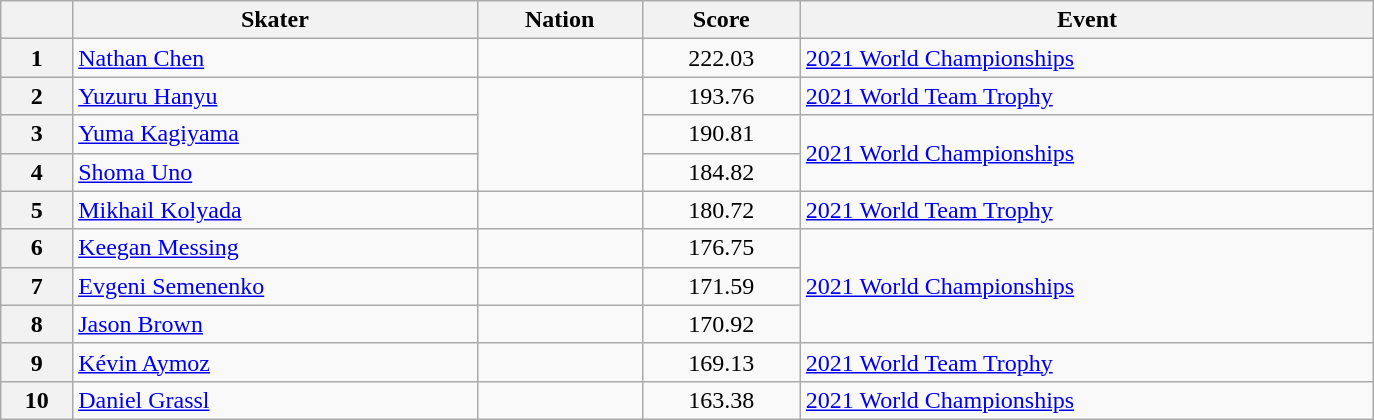<table class="wikitable sortable" style="text-align:left; width:72.5%">
<tr>
<th scope="col"></th>
<th scope="col">Skater</th>
<th scope="col">Nation</th>
<th scope="col">Score</th>
<th scope="col">Event</th>
</tr>
<tr>
<th scope="row">1</th>
<td><a href='#'>Nathan Chen</a></td>
<td></td>
<td style="text-align:center;">222.03</td>
<td><a href='#'>2021 World Championships</a></td>
</tr>
<tr>
<th scope="row">2</th>
<td><a href='#'>Yuzuru Hanyu</a></td>
<td rowspan="3"></td>
<td style="text-align:center;">193.76</td>
<td><a href='#'>2021 World Team Trophy</a></td>
</tr>
<tr>
<th scope="row">3</th>
<td><a href='#'>Yuma Kagiyama</a></td>
<td style="text-align:center;">190.81</td>
<td rowspan="2"><a href='#'>2021 World Championships</a></td>
</tr>
<tr>
<th scope="row">4</th>
<td><a href='#'>Shoma Uno</a></td>
<td style="text-align:center;">184.82</td>
</tr>
<tr>
<th scope="row">5</th>
<td><a href='#'>Mikhail Kolyada</a></td>
<td></td>
<td style="text-align:center;">180.72</td>
<td><a href='#'>2021 World Team Trophy</a></td>
</tr>
<tr>
<th scope="row">6</th>
<td><a href='#'>Keegan Messing</a></td>
<td></td>
<td style="text-align:center;">176.75</td>
<td rowspan="3"><a href='#'>2021 World Championships</a></td>
</tr>
<tr>
<th scope="row">7</th>
<td><a href='#'>Evgeni Semenenko</a></td>
<td></td>
<td style="text-align:center;">171.59</td>
</tr>
<tr>
<th scope="row">8</th>
<td><a href='#'>Jason Brown</a></td>
<td></td>
<td style="text-align:center;">170.92</td>
</tr>
<tr>
<th scope="row">9</th>
<td><a href='#'>Kévin Aymoz</a></td>
<td></td>
<td style="text-align:center;">169.13</td>
<td><a href='#'>2021 World Team Trophy</a></td>
</tr>
<tr>
<th scope="row">10</th>
<td><a href='#'>Daniel Grassl</a></td>
<td></td>
<td style="text-align:center;">163.38</td>
<td><a href='#'>2021 World Championships</a></td>
</tr>
</table>
